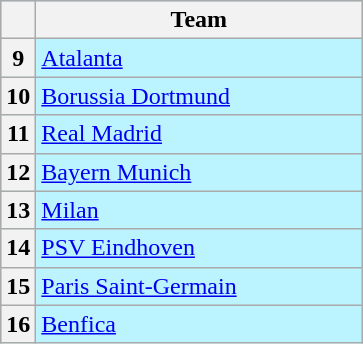<table class="wikitable" style="white-space:nowrap; background-color:#BBF3FF">
<tr>
<th></th>
<th style="width:210px">Team</th>
</tr>
<tr>
<th>9</th>
<td> <a href='#'>Atalanta</a></td>
</tr>
<tr>
<th>10</th>
<td> <a href='#'>Borussia Dortmund</a></td>
</tr>
<tr>
<th>11</th>
<td> <a href='#'>Real Madrid</a></td>
</tr>
<tr>
<th>12</th>
<td> <a href='#'>Bayern Munich</a></td>
</tr>
<tr>
<th>13</th>
<td> <a href='#'>Milan</a></td>
</tr>
<tr>
<th>14</th>
<td> <a href='#'>PSV Eindhoven</a></td>
</tr>
<tr>
<th>15</th>
<td> <a href='#'>Paris Saint-Germain</a></td>
</tr>
<tr>
<th>16</th>
<td> <a href='#'>Benfica</a></td>
</tr>
</table>
